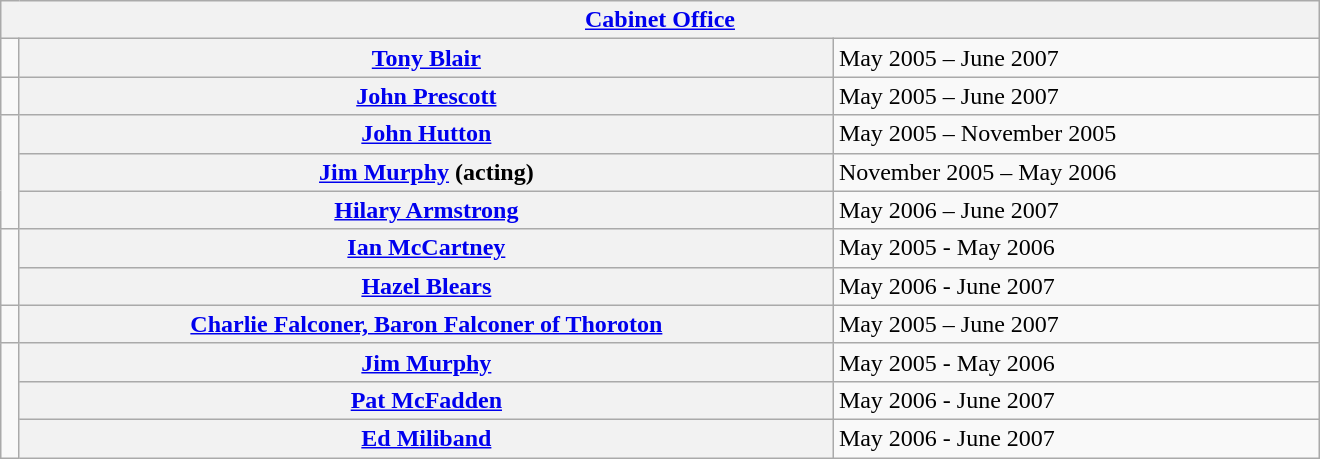<table class="wikitable plainrowheaders" width=100% style="max-width:55em;">
<tr>
<th colspan=4><a href='#'>Cabinet Office</a></th>
</tr>
<tr>
<td></td>
<th scope="row" style="font-weight:bold;"><a href='#'>Tony Blair</a></th>
<td>May 2005 – June 2007</td>
</tr>
<tr>
<td></td>
<th scope="row" style="font-weight:bold;"><a href='#'>John Prescott</a></th>
<td>May 2005 – June 2007</td>
</tr>
<tr>
<td rowspan="3"></td>
<th scope="row" style="font-weight:bold;"><a href='#'>John Hutton</a></th>
<td>May 2005 – November 2005</td>
</tr>
<tr>
<th scope="row"><a href='#'>Jim Murphy</a> (acting)</th>
<td>November 2005 – May 2006</td>
</tr>
<tr>
<th scope="row" style="font-weight:bold;"><a href='#'>Hilary Armstrong</a></th>
<td>May 2006 – June 2007</td>
</tr>
<tr>
<td rowspan="2"></td>
<th scope="row" style="font-weight:bold;"><a href='#'>Ian McCartney</a></th>
<td>May 2005 - May 2006</td>
</tr>
<tr>
<th scope="row" style="font-weight:bold;"><a href='#'>Hazel Blears</a></th>
<td>May 2006 - June 2007</td>
</tr>
<tr>
<td></td>
<th scope="row" style="font-weight:bold;"><a href='#'>Charlie Falconer, Baron Falconer of Thoroton</a></th>
<td>May 2005 – June 2007</td>
</tr>
<tr>
<td rowspan="3"></td>
<th scope="row"><a href='#'>Jim Murphy</a></th>
<td>May 2005 - May 2006</td>
</tr>
<tr>
<th scope="row"><a href='#'>Pat McFadden</a></th>
<td>May 2006 - June 2007</td>
</tr>
<tr>
<th scope="row"><a href='#'>Ed Miliband</a></th>
<td>May 2006 - June 2007</td>
</tr>
</table>
